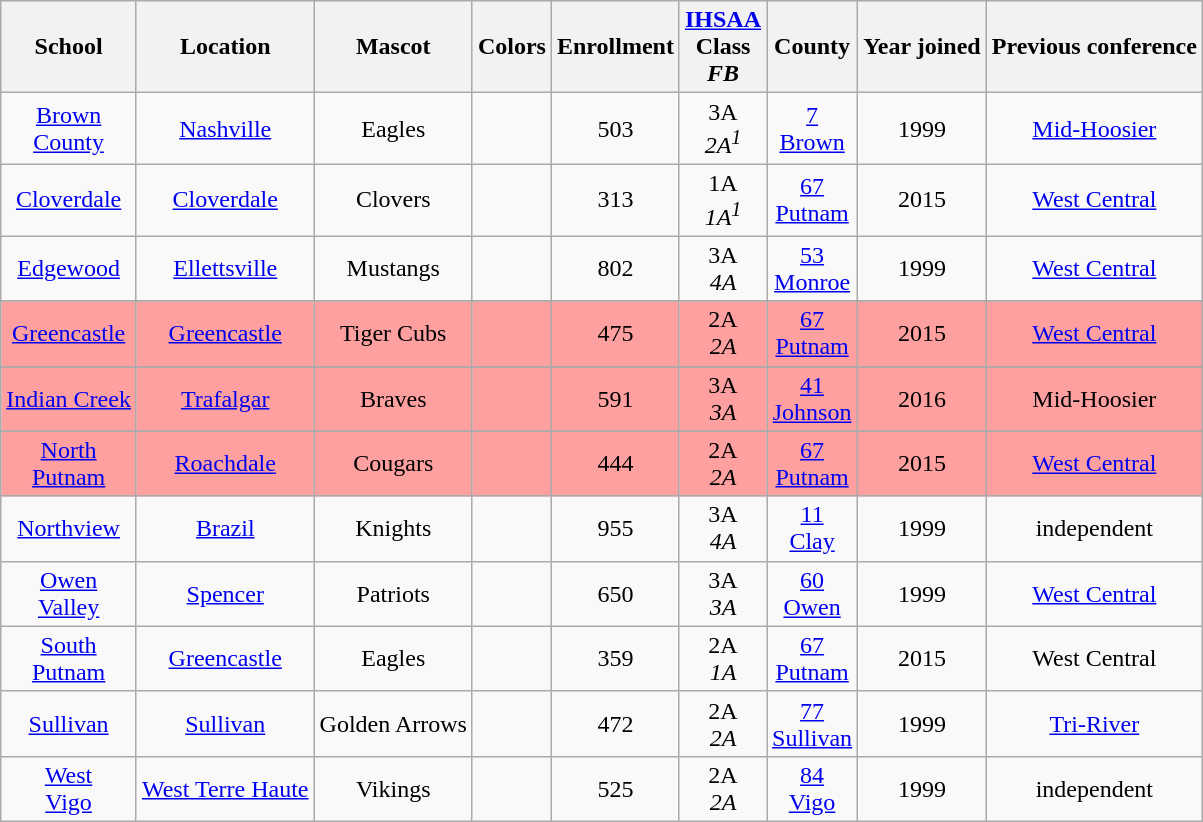<table class="wikitable" style="text-align:center">
<tr>
<th>School</th>
<th>Location</th>
<th>Mascot</th>
<th>Colors</th>
<th>Enrollment</th>
<th><a href='#'>IHSAA</a> <br> Class <br> <em>FB</em></th>
<th>County</th>
<th>Year joined</th>
<th>Previous conference</th>
</tr>
<tr>
<td><a href='#'>Brown <br> County</a></td>
<td><a href='#'>Nashville</a></td>
<td>Eagles</td>
<td> </td>
<td>503</td>
<td>3A <br> <em>2A<sup>1</sup></em></td>
<td><a href='#'>7 <br> Brown</a></td>
<td>1999</td>
<td><a href='#'>Mid-Hoosier</a></td>
</tr>
<tr>
<td><a href='#'>Cloverdale</a></td>
<td><a href='#'>Cloverdale</a></td>
<td>Clovers</td>
<td> </td>
<td>313</td>
<td>1A<br><em>1A<sup>1</sup></em></td>
<td><a href='#'>67 <br> Putnam</a></td>
<td>2015</td>
<td><a href='#'>West Central</a></td>
</tr>
<tr>
<td><a href='#'>Edgewood</a></td>
<td><a href='#'>Ellettsville</a></td>
<td>Mustangs</td>
<td>  </td>
<td>802</td>
<td>3A <br> <em>4A</em></td>
<td><a href='#'>53 <br> Monroe</a></td>
<td>1999</td>
<td><a href='#'>West Central</a></td>
</tr>
<tr>
</tr>
<tr bgcolor=#ffa0a0>
<td><a href='#'>Greencastle</a></td>
<td><a href='#'>Greencastle</a></td>
<td>Tiger Cubs</td>
<td> </td>
<td>475</td>
<td>2A <br><em>2A</em></td>
<td><a href='#'>67 <br> Putnam</a></td>
<td>2015</td>
<td><a href='#'>West Central</a></td>
</tr>
<tr>
</tr>
<tr bgcolor=#ffa0a0>
<td><a href='#'>Indian Creek</a></td>
<td><a href='#'>Trafalgar</a></td>
<td>Braves</td>
<td>  </td>
<td>591</td>
<td>3A <br> <em>3A</em></td>
<td><a href='#'>41 <br> Johnson</a></td>
<td>2016</td>
<td>Mid-Hoosier</td>
</tr>
<tr>
</tr>
<tr bgcolor=#ffa0a0>
<td><a href='#'>North <br> Putnam</a></td>
<td><a href='#'>Roachdale</a></td>
<td>Cougars</td>
<td> </td>
<td>444</td>
<td>2A<br><em>2A</em></td>
<td><a href='#'>67 <br> Putnam</a></td>
<td>2015</td>
<td><a href='#'>West Central</a></td>
</tr>
<tr>
<td><a href='#'>Northview</a></td>
<td><a href='#'>Brazil</a></td>
<td>Knights</td>
<td>  </td>
<td>955</td>
<td>3A <br> <em>4A</em></td>
<td><a href='#'>11 <br> Clay</a></td>
<td>1999</td>
<td>independent</td>
</tr>
<tr>
<td><a href='#'>Owen <br> Valley</a></td>
<td><a href='#'>Spencer</a></td>
<td>Patriots</td>
<td>  </td>
<td>650</td>
<td>3A <br> <em>3A</em></td>
<td><a href='#'>60 <br> Owen</a></td>
<td>1999</td>
<td><a href='#'>West Central</a></td>
</tr>
<tr>
<td><a href='#'>South <br> Putnam</a></td>
<td><a href='#'>Greencastle</a></td>
<td>Eagles</td>
<td> </td>
<td>359</td>
<td>2A<br><em>1A</em></td>
<td><a href='#'>67 <br> Putnam</a></td>
<td>2015</td>
<td>West Central</td>
</tr>
<tr>
<td><a href='#'>Sullivan</a></td>
<td><a href='#'>Sullivan</a></td>
<td>Golden Arrows</td>
<td> </td>
<td>472</td>
<td>2A <br> <em>2A</em></td>
<td><a href='#'>77 <br> Sullivan</a></td>
<td>1999</td>
<td><a href='#'>Tri-River</a></td>
</tr>
<tr>
<td><a href='#'>West <br> Vigo</a></td>
<td><a href='#'>West Terre Haute</a></td>
<td>Vikings</td>
<td>  </td>
<td>525</td>
<td>2A <br> <em>2A</em></td>
<td><a href='#'>84 <br> Vigo</a></td>
<td>1999</td>
<td>independent</td>
</tr>
</table>
